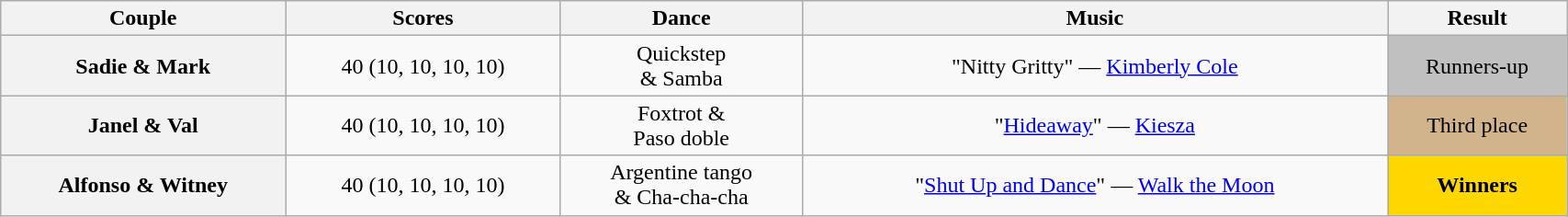<table class="wikitable sortable" style="text-align:center; width:90%">
<tr>
<th scope="col">Couple</th>
<th scope="col">Scores</th>
<th scope="col" class="unsortable">Dance</th>
<th scope="col" class="unsortable">Music</th>
<th scope="col" class="unsortable">Result</th>
</tr>
<tr>
<th scope="row">Sadie & Mark</th>
<td>40 (10, 10, 10, 10)</td>
<td>Quickstep<br>& Samba</td>
<td>"Nitty Gritty" — <a href='#'>Kimberly Cole</a></td>
<td bgcolor=silver>Runners-up</td>
</tr>
<tr>
<th scope="row">Janel & Val</th>
<td>40 (10, 10, 10, 10)</td>
<td>Foxtrot &<br>Paso doble</td>
<td>"<a href='#'>Hideaway</a>" — <a href='#'>Kiesza</a></td>
<td bgcolor=tan>Third place</td>
</tr>
<tr>
<th scope="row">Alfonso & Witney</th>
<td>40 (10, 10, 10, 10)</td>
<td>Argentine tango<br>& Cha-cha-cha</td>
<td>"<a href='#'>Shut Up and Dance</a>" — <a href='#'>Walk the Moon</a></td>
<td bgcolor=gold><strong>Winners</strong></td>
</tr>
</table>
